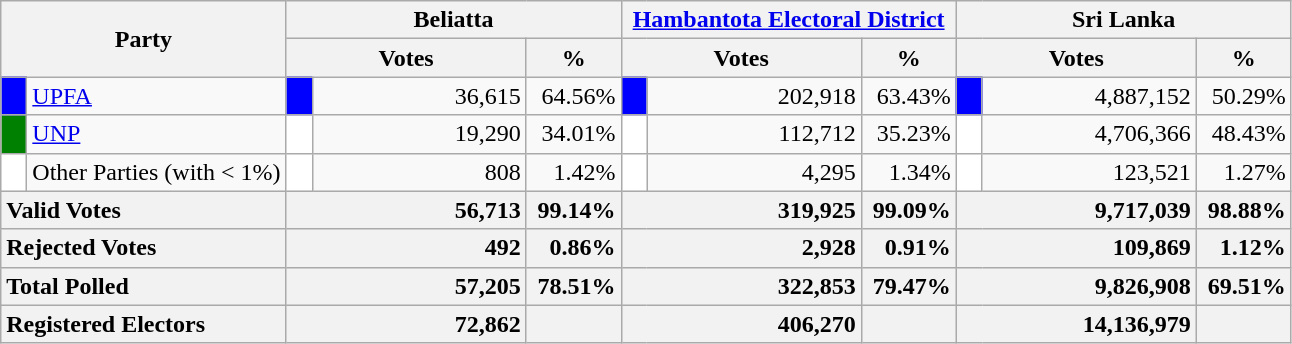<table class="wikitable">
<tr>
<th colspan="2" width="144px"rowspan="2">Party</th>
<th colspan="3" width="216px">Beliatta</th>
<th colspan="3" width="216px"><a href='#'>Hambantota Electoral District</a></th>
<th colspan="3" width="216px">Sri Lanka</th>
</tr>
<tr>
<th colspan="2" width="144px">Votes</th>
<th>%</th>
<th colspan="2" width="144px">Votes</th>
<th>%</th>
<th colspan="2" width="144px">Votes</th>
<th>%</th>
</tr>
<tr>
<td style="background-color:blue;" width="10px"></td>
<td style="text-align:left;"><a href='#'>UPFA</a></td>
<td style="background-color:blue;" width="10px"></td>
<td style="text-align:right;">36,615</td>
<td style="text-align:right;">64.56%</td>
<td style="background-color:blue;" width="10px"></td>
<td style="text-align:right;">202,918</td>
<td style="text-align:right;">63.43%</td>
<td style="background-color:blue;" width="10px"></td>
<td style="text-align:right;">4,887,152</td>
<td style="text-align:right;">50.29%</td>
</tr>
<tr>
<td style="background-color:green;" width="10px"></td>
<td style="text-align:left;"><a href='#'>UNP</a></td>
<td style="background-color:white;" width="10px"></td>
<td style="text-align:right;">19,290</td>
<td style="text-align:right;">34.01%</td>
<td style="background-color:white;" width="10px"></td>
<td style="text-align:right;">112,712</td>
<td style="text-align:right;">35.23%</td>
<td style="background-color:white;" width="10px"></td>
<td style="text-align:right;">4,706,366</td>
<td style="text-align:right;">48.43%</td>
</tr>
<tr>
<td style="background-color:white;" width="10px"></td>
<td style="text-align:left;">Other Parties (with < 1%)</td>
<td style="background-color:white;" width="10px"></td>
<td style="text-align:right;">808</td>
<td style="text-align:right;">1.42%</td>
<td style="background-color:white;" width="10px"></td>
<td style="text-align:right;">4,295</td>
<td style="text-align:right;">1.34%</td>
<td style="background-color:white;" width="10px"></td>
<td style="text-align:right;">123,521</td>
<td style="text-align:right;">1.27%</td>
</tr>
<tr>
<th colspan="2" width="144px"style="text-align:left;">Valid Votes</th>
<th style="text-align:right;"colspan="2" width="144px">56,713</th>
<th style="text-align:right;">99.14%</th>
<th style="text-align:right;"colspan="2" width="144px">319,925</th>
<th style="text-align:right;">99.09%</th>
<th style="text-align:right;"colspan="2" width="144px">9,717,039</th>
<th style="text-align:right;">98.88%</th>
</tr>
<tr>
<th colspan="2" width="144px"style="text-align:left;">Rejected Votes</th>
<th style="text-align:right;"colspan="2" width="144px">492</th>
<th style="text-align:right;">0.86%</th>
<th style="text-align:right;"colspan="2" width="144px">2,928</th>
<th style="text-align:right;">0.91%</th>
<th style="text-align:right;"colspan="2" width="144px">109,869</th>
<th style="text-align:right;">1.12%</th>
</tr>
<tr>
<th colspan="2" width="144px"style="text-align:left;">Total Polled</th>
<th style="text-align:right;"colspan="2" width="144px">57,205</th>
<th style="text-align:right;">78.51%</th>
<th style="text-align:right;"colspan="2" width="144px">322,853</th>
<th style="text-align:right;">79.47%</th>
<th style="text-align:right;"colspan="2" width="144px">9,826,908</th>
<th style="text-align:right;">69.51%</th>
</tr>
<tr>
<th colspan="2" width="144px"style="text-align:left;">Registered Electors</th>
<th style="text-align:right;"colspan="2" width="144px">72,862</th>
<th></th>
<th style="text-align:right;"colspan="2" width="144px">406,270</th>
<th></th>
<th style="text-align:right;"colspan="2" width="144px">14,136,979</th>
<th></th>
</tr>
</table>
